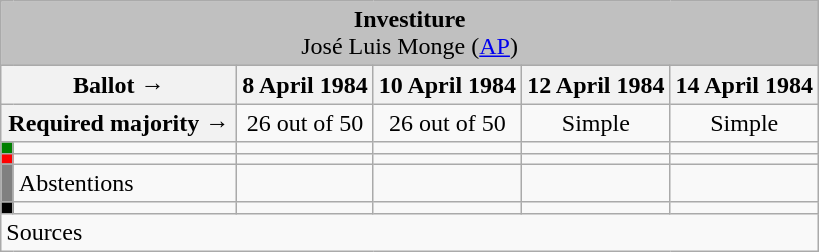<table class="wikitable" style="text-align:center;">
<tr>
<td colspan="6" align="center" bgcolor="#C0C0C0"><strong>Investiture</strong><br>José Luis Monge (<a href='#'>AP</a>)</td>
</tr>
<tr>
<th colspan="2" width="150px">Ballot →</th>
<th>8 April 1984</th>
<th>10 April 1984</th>
<th>12 April 1984</th>
<th>14 April 1984</th>
</tr>
<tr>
<th colspan="2">Required majority →</th>
<td>26 out of 50 </td>
<td>26 out of 50 </td>
<td>Simple </td>
<td>Simple </td>
</tr>
<tr>
<th width="1px" style="background:green;"></th>
<td align="left"></td>
<td></td>
<td></td>
<td></td>
<td></td>
</tr>
<tr>
<th style="color:inherit;background:red;"></th>
<td align="left"></td>
<td></td>
<td></td>
<td></td>
<td></td>
</tr>
<tr>
<th style="color:inherit;background:gray;"></th>
<td align="left"><span>Abstentions</span></td>
<td></td>
<td></td>
<td></td>
<td></td>
</tr>
<tr>
<th style="color:inherit;background:black;"></th>
<td align="left"></td>
<td></td>
<td></td>
<td></td>
<td></td>
</tr>
<tr>
<td align="left" colspan="6">Sources</td>
</tr>
</table>
